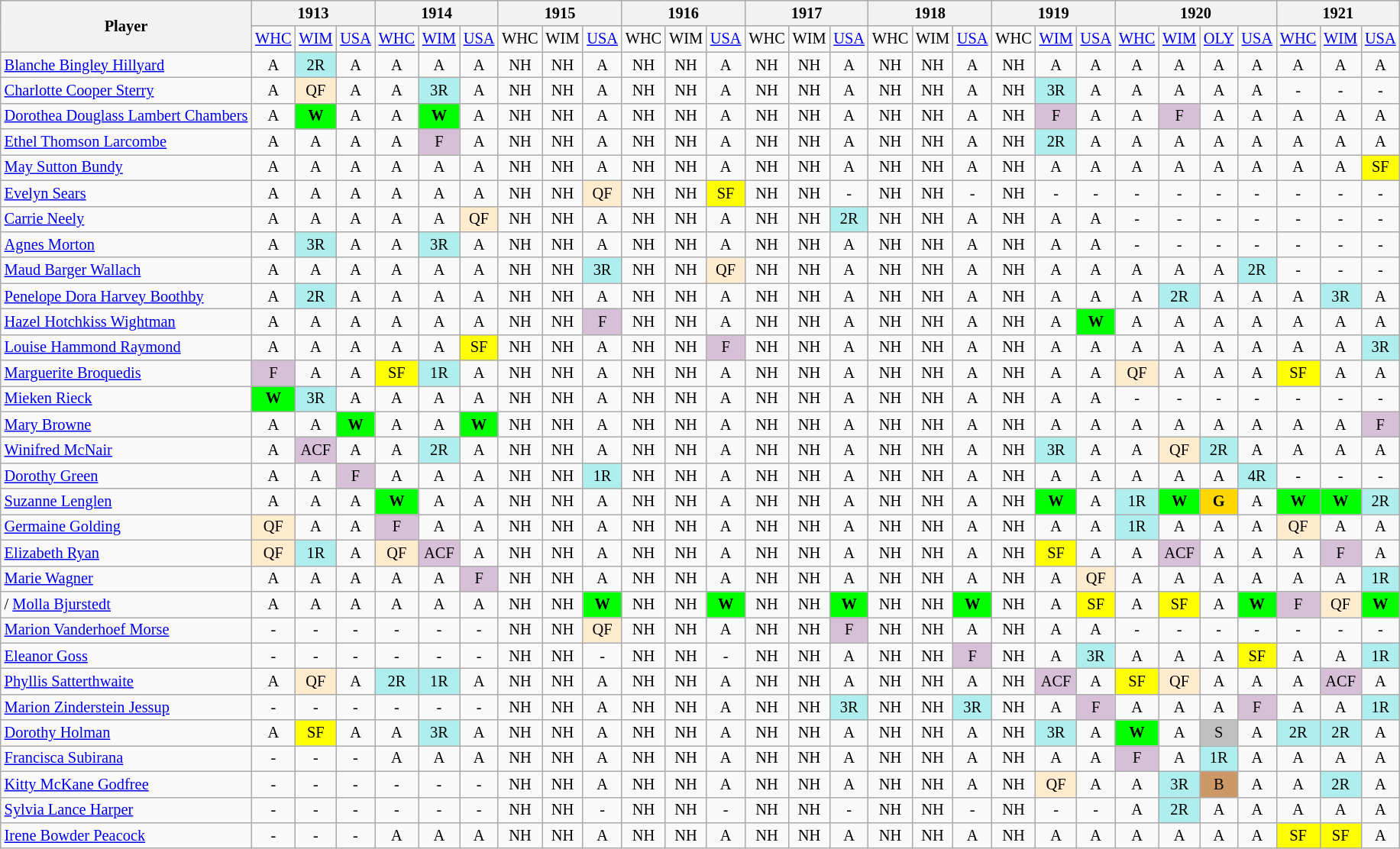<table class="wikitable" style="font-size:85%;">
<tr>
<th rowspan="2">Player</th>
<th colspan="3">1913</th>
<th colspan="3">1914</th>
<th colspan="3">1915</th>
<th colspan="3">1916</th>
<th colspan="3">1917</th>
<th colspan="3">1918</th>
<th colspan="3">1919</th>
<th colspan="4">1920</th>
<th colspan="3">1921</th>
</tr>
<tr>
<td><a href='#'>WHC</a></td>
<td><a href='#'>WIM</a></td>
<td><a href='#'>USA</a></td>
<td><a href='#'>WHC</a></td>
<td><a href='#'>WIM</a></td>
<td><a href='#'>USA</a></td>
<td>WHC</td>
<td>WIM</td>
<td><a href='#'>USA</a></td>
<td>WHC</td>
<td>WIM</td>
<td><a href='#'>USA</a></td>
<td>WHC</td>
<td>WIM</td>
<td><a href='#'>USA</a></td>
<td>WHC</td>
<td>WIM</td>
<td><a href='#'>USA</a></td>
<td>WHC</td>
<td><a href='#'>WIM</a></td>
<td><a href='#'>USA</a></td>
<td><a href='#'>WHC</a></td>
<td><a href='#'>WIM</a></td>
<td><a href='#'>OLY</a></td>
<td><a href='#'>USA</a></td>
<td><a href='#'>WHC</a></td>
<td><a href='#'>WIM</a></td>
<td><a href='#'>USA</a></td>
</tr>
<tr align="center">
<td align="left"> <a href='#'>Blanche Bingley Hillyard</a></td>
<td>A</td>
<td style="background:#afeeee;">2R</td>
<td>A</td>
<td>A</td>
<td>A</td>
<td>A</td>
<td>NH</td>
<td>NH</td>
<td>A</td>
<td>NH</td>
<td>NH</td>
<td>A</td>
<td>NH</td>
<td>NH</td>
<td>A</td>
<td>NH</td>
<td>NH</td>
<td>A</td>
<td>NH</td>
<td>A</td>
<td>A</td>
<td>A</td>
<td>A</td>
<td>A</td>
<td>A</td>
<td>A</td>
<td>A</td>
<td>A</td>
</tr>
<tr align="center">
<td align="left"> <a href='#'>Charlotte Cooper Sterry</a></td>
<td>A</td>
<td style="background:#ffebcd;">QF</td>
<td>A</td>
<td>A</td>
<td style="background:#afeeee;">3R</td>
<td>A</td>
<td>NH</td>
<td>NH</td>
<td>A</td>
<td>NH</td>
<td>NH</td>
<td>A</td>
<td>NH</td>
<td>NH</td>
<td>A</td>
<td>NH</td>
<td>NH</td>
<td>A</td>
<td>NH</td>
<td style="background:#afeeee;">3R</td>
<td>A</td>
<td>A</td>
<td>A</td>
<td>A</td>
<td>A</td>
<td>-</td>
<td>-</td>
<td>-</td>
</tr>
<tr align="center">
<td align="left"> <a href='#'>Dorothea Douglass Lambert Chambers</a></td>
<td>A</td>
<td style="background:#00ff00;"><strong>W</strong></td>
<td>A</td>
<td>A</td>
<td style="background:#00ff00;"><strong>W</strong></td>
<td>A</td>
<td>NH</td>
<td>NH</td>
<td>A</td>
<td>NH</td>
<td>NH</td>
<td>A</td>
<td>NH</td>
<td>NH</td>
<td>A</td>
<td>NH</td>
<td>NH</td>
<td>A</td>
<td>NH</td>
<td style="background:#D8BFD8;">F</td>
<td>A</td>
<td>A</td>
<td style="background:#D8BFD8;">F</td>
<td>A</td>
<td>A</td>
<td>A</td>
<td>A</td>
<td>A</td>
</tr>
<tr align="center">
<td align="left"> <a href='#'>Ethel Thomson Larcombe</a></td>
<td>A</td>
<td>A</td>
<td>A</td>
<td>A</td>
<td style="background:#D8BFD8;">F</td>
<td>A</td>
<td>NH</td>
<td>NH</td>
<td>A</td>
<td>NH</td>
<td>NH</td>
<td>A</td>
<td>NH</td>
<td>NH</td>
<td>A</td>
<td>NH</td>
<td>NH</td>
<td>A</td>
<td>NH</td>
<td style="background:#afeeee;">2R</td>
<td>A</td>
<td>A</td>
<td>A</td>
<td>A</td>
<td>A</td>
<td>A</td>
<td>A</td>
<td>A</td>
</tr>
<tr align="center">
<td align="left"> <a href='#'>May Sutton Bundy</a></td>
<td>A</td>
<td>A</td>
<td>A</td>
<td>A</td>
<td>A</td>
<td>A</td>
<td>NH</td>
<td>NH</td>
<td>A</td>
<td>NH</td>
<td>NH</td>
<td>A</td>
<td>NH</td>
<td>NH</td>
<td>A</td>
<td>NH</td>
<td>NH</td>
<td>A</td>
<td>NH</td>
<td>A</td>
<td>A</td>
<td>A</td>
<td>A</td>
<td>A</td>
<td>A</td>
<td>A</td>
<td>A</td>
<td style="background:yellow;">SF</td>
</tr>
<tr align="center">
<td align="left"> <a href='#'>Evelyn Sears</a></td>
<td>A</td>
<td>A</td>
<td>A</td>
<td>A</td>
<td>A</td>
<td>A</td>
<td>NH</td>
<td>NH</td>
<td style="background:#ffebcd;">QF</td>
<td>NH</td>
<td>NH</td>
<td style="background:yellow;">SF</td>
<td>NH</td>
<td>NH</td>
<td>-</td>
<td>NH</td>
<td>NH</td>
<td>-</td>
<td>NH</td>
<td>-</td>
<td>-</td>
<td>-</td>
<td>-</td>
<td>-</td>
<td>-</td>
<td>-</td>
<td>-</td>
<td>-</td>
</tr>
<tr align="center">
<td align="left"> <a href='#'>Carrie Neely</a></td>
<td>A</td>
<td>A</td>
<td>A</td>
<td>A</td>
<td>A</td>
<td style="background:#ffebcd;">QF</td>
<td>NH</td>
<td>NH</td>
<td>A</td>
<td>NH</td>
<td>NH</td>
<td>A</td>
<td>NH</td>
<td>NH</td>
<td style="background:#afeeee;">2R</td>
<td>NH</td>
<td>NH</td>
<td>A</td>
<td>NH</td>
<td>A</td>
<td>A</td>
<td>-</td>
<td>-</td>
<td>-</td>
<td>-</td>
<td>-</td>
<td>-</td>
<td>-</td>
</tr>
<tr align="center">
<td align="left"> <a href='#'>Agnes Morton</a></td>
<td>A</td>
<td style="background:#afeeee;">3R</td>
<td>A</td>
<td>A</td>
<td style="background:#afeeee;">3R</td>
<td>A</td>
<td>NH</td>
<td>NH</td>
<td>A</td>
<td>NH</td>
<td>NH</td>
<td>A</td>
<td>NH</td>
<td>NH</td>
<td>A</td>
<td>NH</td>
<td>NH</td>
<td>A</td>
<td>NH</td>
<td>A</td>
<td>A</td>
<td>-</td>
<td>-</td>
<td>-</td>
<td>-</td>
<td>-</td>
<td>-</td>
<td>-</td>
</tr>
<tr align="center">
<td align="left"> <a href='#'>Maud Barger Wallach</a></td>
<td>A</td>
<td>A</td>
<td>A</td>
<td>A</td>
<td>A</td>
<td>A</td>
<td>NH</td>
<td>NH</td>
<td style="background:#afeeee;">3R</td>
<td>NH</td>
<td>NH</td>
<td style="background:#ffebcd;">QF</td>
<td>NH</td>
<td>NH</td>
<td>A</td>
<td>NH</td>
<td>NH</td>
<td>A</td>
<td>NH</td>
<td>A</td>
<td>A</td>
<td>A</td>
<td>A</td>
<td>A</td>
<td style="background:#afeeee;">2R</td>
<td>-</td>
<td>-</td>
<td>-</td>
</tr>
<tr align="center">
<td align="left"> <a href='#'>Penelope Dora Harvey Boothby</a></td>
<td>A</td>
<td style="background:#afeeee;">2R</td>
<td>A</td>
<td>A</td>
<td>A</td>
<td>A</td>
<td>NH</td>
<td>NH</td>
<td>A</td>
<td>NH</td>
<td>NH</td>
<td>A</td>
<td>NH</td>
<td>NH</td>
<td>A</td>
<td>NH</td>
<td>NH</td>
<td>A</td>
<td>NH</td>
<td>A</td>
<td>A</td>
<td>A</td>
<td style="background:#afeeee;">2R</td>
<td>A</td>
<td>A</td>
<td>A</td>
<td style="background:#afeeee;">3R</td>
<td>A</td>
</tr>
<tr align="center">
<td align="left"> <a href='#'>Hazel Hotchkiss Wightman</a></td>
<td>A</td>
<td>A</td>
<td>A</td>
<td>A</td>
<td>A</td>
<td>A</td>
<td>NH</td>
<td>NH</td>
<td style="background:#D8BFD8;">F</td>
<td>NH</td>
<td>NH</td>
<td>A</td>
<td>NH</td>
<td>NH</td>
<td>A</td>
<td>NH</td>
<td>NH</td>
<td>A</td>
<td>NH</td>
<td>A</td>
<td style="background:#00ff00;"><strong>W</strong></td>
<td>A</td>
<td>A</td>
<td>A</td>
<td>A</td>
<td>A</td>
<td>A</td>
<td>A</td>
</tr>
<tr align="center">
<td align="left"> <a href='#'>Louise Hammond Raymond</a></td>
<td>A</td>
<td>A</td>
<td>A</td>
<td>A</td>
<td>A</td>
<td style="background:yellow;">SF</td>
<td>NH</td>
<td>NH</td>
<td>A</td>
<td>NH</td>
<td>NH</td>
<td style="background:#D8BFD8;">F</td>
<td>NH</td>
<td>NH</td>
<td>A</td>
<td>NH</td>
<td>NH</td>
<td>A</td>
<td>NH</td>
<td>A</td>
<td>A</td>
<td>A</td>
<td>A</td>
<td>A</td>
<td>A</td>
<td>A</td>
<td>A</td>
<td style="background:#afeeee;">3R</td>
</tr>
<tr align="center">
<td align="left"> <a href='#'>Marguerite Broquedis</a></td>
<td style="background:#D8BFD8;">F</td>
<td>A</td>
<td>A</td>
<td style="background:yellow;">SF</td>
<td style="background:#afeeee;">1R</td>
<td>A</td>
<td>NH</td>
<td>NH</td>
<td>A</td>
<td>NH</td>
<td>NH</td>
<td>A</td>
<td>NH</td>
<td>NH</td>
<td>A</td>
<td>NH</td>
<td>NH</td>
<td>A</td>
<td>NH</td>
<td>A</td>
<td>A</td>
<td style="background:#ffebcd;">QF</td>
<td>A</td>
<td>A</td>
<td>A</td>
<td style="background:yellow;">SF</td>
<td>A</td>
<td>A</td>
</tr>
<tr align="center">
<td align="left"> <a href='#'>Mieken Rieck</a></td>
<td style="background:#00ff00;"><strong>W</strong></td>
<td style="background:#afeeee;">3R</td>
<td>A</td>
<td>A</td>
<td>A</td>
<td>A</td>
<td>NH</td>
<td>NH</td>
<td>A</td>
<td>NH</td>
<td>NH</td>
<td>A</td>
<td>NH</td>
<td>NH</td>
<td>A</td>
<td>NH</td>
<td>NH</td>
<td>A</td>
<td>NH</td>
<td>A</td>
<td>A</td>
<td>-</td>
<td>-</td>
<td>-</td>
<td>-</td>
<td>-</td>
<td>-</td>
<td>-</td>
</tr>
<tr align="center">
<td align="left"> <a href='#'>Mary Browne</a></td>
<td>A</td>
<td>A</td>
<td style="background:#00ff00;"><strong>W</strong></td>
<td>A</td>
<td>A</td>
<td style="background:#00ff00;"><strong>W</strong></td>
<td>NH</td>
<td>NH</td>
<td>A</td>
<td>NH</td>
<td>NH</td>
<td>A</td>
<td>NH</td>
<td>NH</td>
<td>A</td>
<td>NH</td>
<td>NH</td>
<td>A</td>
<td>NH</td>
<td>A</td>
<td>A</td>
<td>A</td>
<td>A</td>
<td>A</td>
<td>A</td>
<td>A</td>
<td>A</td>
<td style="background:#D8BFD8;">F</td>
</tr>
<tr align="center">
<td align="left"> <a href='#'>Winifred McNair</a></td>
<td>A</td>
<td style="background:#D8BFD8;">ACF</td>
<td>A</td>
<td>A</td>
<td style="background:#afeeee;">2R</td>
<td>A</td>
<td>NH</td>
<td>NH</td>
<td>A</td>
<td>NH</td>
<td>NH</td>
<td>A</td>
<td>NH</td>
<td>NH</td>
<td>A</td>
<td>NH</td>
<td>NH</td>
<td>A</td>
<td>NH</td>
<td style="background:#afeeee;">3R</td>
<td>A</td>
<td>A</td>
<td style="background:#ffebcd;">QF</td>
<td style="background:#afeeee;">2R</td>
<td>A</td>
<td>A</td>
<td>A</td>
<td>A</td>
</tr>
<tr align="center">
<td align="left"> <a href='#'>Dorothy Green</a></td>
<td>A</td>
<td>A</td>
<td style="background:#D8BFD8;">F</td>
<td>A</td>
<td>A</td>
<td>A</td>
<td>NH</td>
<td>NH</td>
<td style="background:#afeeee;">1R</td>
<td>NH</td>
<td>NH</td>
<td>A</td>
<td>NH</td>
<td>NH</td>
<td>A</td>
<td>NH</td>
<td>NH</td>
<td>A</td>
<td>NH</td>
<td>A</td>
<td>A</td>
<td>A</td>
<td>A</td>
<td>A</td>
<td style="background:#afeeee;">4R </td>
<td>-</td>
<td>-</td>
<td>-</td>
</tr>
<tr align="center">
<td align="left"> <a href='#'>Suzanne Lenglen</a></td>
<td>A</td>
<td>A</td>
<td>A</td>
<td style="background:#00ff00;"><strong>W</strong></td>
<td>A</td>
<td>A</td>
<td>NH</td>
<td>NH</td>
<td>A</td>
<td>NH</td>
<td>NH</td>
<td>A</td>
<td>NH</td>
<td>NH</td>
<td>A</td>
<td>NH</td>
<td>NH</td>
<td>A</td>
<td>NH</td>
<td style="background:#00ff00;"><strong>W</strong></td>
<td>A</td>
<td style="background:#afeeee;">1R</td>
<td style="background:#00ff00;"><strong>W</strong></td>
<td style="background:gold;"><strong>G</strong></td>
<td>A</td>
<td style="background:#00ff00;"><strong>W</strong></td>
<td style="background:#00ff00;"><strong>W</strong></td>
<td style="background:#afeeee;">2R</td>
</tr>
<tr align="center">
<td align="left"> <a href='#'>Germaine Golding</a></td>
<td style="background:#ffebcd;">QF</td>
<td>A</td>
<td>A</td>
<td style="background:#D8BFD8;">F</td>
<td>A</td>
<td>A</td>
<td>NH</td>
<td>NH</td>
<td>A</td>
<td>NH</td>
<td>NH</td>
<td>A</td>
<td>NH</td>
<td>NH</td>
<td>A</td>
<td>NH</td>
<td>NH</td>
<td>A</td>
<td>NH</td>
<td>A</td>
<td>A</td>
<td style="background:#afeeee;">1R</td>
<td>A</td>
<td>A</td>
<td>A</td>
<td style="background:#ffebcd;">QF</td>
<td>A</td>
<td>A</td>
</tr>
<tr align="center">
<td align="left"> <a href='#'>Elizabeth Ryan</a></td>
<td style="background:#ffebcd;">QF</td>
<td style="background:#afeeee;">1R</td>
<td>A</td>
<td style="background:#ffebcd;">QF</td>
<td style="background:#D8BFD8;">ACF</td>
<td>A</td>
<td>NH</td>
<td>NH</td>
<td>A</td>
<td>NH</td>
<td>NH</td>
<td>A</td>
<td>NH</td>
<td>NH</td>
<td>A</td>
<td>NH</td>
<td>NH</td>
<td>A</td>
<td>NH</td>
<td style="background:yellow;">SF</td>
<td>A</td>
<td>A</td>
<td style="background:#D8BFD8;">ACF</td>
<td>A</td>
<td>A</td>
<td>A</td>
<td style="background:#D8BFD8;">F</td>
<td>A</td>
</tr>
<tr align="center">
<td align="left"> <a href='#'>Marie Wagner</a></td>
<td>A</td>
<td>A</td>
<td>A</td>
<td>A</td>
<td>A</td>
<td style="background:#D8BFD8;">F</td>
<td>NH</td>
<td>NH</td>
<td>A</td>
<td>NH</td>
<td>NH</td>
<td>A</td>
<td>NH</td>
<td>NH</td>
<td>A</td>
<td>NH</td>
<td>NH</td>
<td>A</td>
<td>NH</td>
<td>A</td>
<td style="background:#ffebcd;">QF</td>
<td>A</td>
<td>A</td>
<td>A</td>
<td>A</td>
<td>A</td>
<td>A</td>
<td style="background:#afeeee;">1R</td>
</tr>
<tr align="center">
<td align="left">/ <a href='#'>Molla Bjurstedt</a></td>
<td>A</td>
<td>A</td>
<td>A</td>
<td>A</td>
<td>A</td>
<td>A</td>
<td>NH</td>
<td>NH</td>
<td style="background:#00ff00;"><strong>W</strong></td>
<td>NH</td>
<td>NH</td>
<td style="background:#00ff00;"><strong>W</strong></td>
<td>NH</td>
<td>NH</td>
<td style="background:#00ff00;"><strong>W</strong></td>
<td>NH</td>
<td>NH</td>
<td style="background:#00ff00;"><strong>W</strong></td>
<td>NH</td>
<td>A</td>
<td style="background:yellow;">SF</td>
<td>A</td>
<td style="background:yellow;">SF</td>
<td>A</td>
<td style="background:#00ff00;"><strong>W</strong></td>
<td style="background:#D8BFD8;">F</td>
<td style="background:#ffebcd;">QF</td>
<td style="background:#00ff00;"><strong>W</strong></td>
</tr>
<tr align="center">
<td align="left"> <a href='#'>Marion Vanderhoef Morse</a></td>
<td>-</td>
<td>-</td>
<td>-</td>
<td>-</td>
<td>-</td>
<td>-</td>
<td>NH</td>
<td>NH</td>
<td style="background:#ffebcd;">QF</td>
<td>NH</td>
<td>NH</td>
<td>A</td>
<td>NH</td>
<td>NH</td>
<td style="background:#D8BFD8;">F</td>
<td>NH</td>
<td>NH</td>
<td>A</td>
<td>NH</td>
<td>A</td>
<td>A</td>
<td>-</td>
<td>-</td>
<td>-</td>
<td>-</td>
<td>-</td>
<td>-</td>
<td>-</td>
</tr>
<tr align="center">
<td align="left"> <a href='#'>Eleanor Goss</a></td>
<td>-</td>
<td>-</td>
<td>-</td>
<td>-</td>
<td>-</td>
<td>-</td>
<td>NH</td>
<td>NH</td>
<td>-</td>
<td>NH</td>
<td>NH</td>
<td>-</td>
<td>NH</td>
<td>NH</td>
<td>A</td>
<td>NH</td>
<td>NH</td>
<td style="background:#D8BFD8;">F</td>
<td>NH</td>
<td>A</td>
<td style="background:#afeeee;">3R</td>
<td>A</td>
<td>A</td>
<td>A</td>
<td style="background:yellow;">SF</td>
<td>A</td>
<td>A</td>
<td style="background:#afeeee;">1R</td>
</tr>
<tr align="center">
<td align="left"> <a href='#'>Phyllis Satterthwaite</a></td>
<td>A</td>
<td style="background:#ffebcd;">QF</td>
<td>A</td>
<td style="background:#afeeee;">2R</td>
<td style="background:#afeeee;">1R</td>
<td>A</td>
<td>NH</td>
<td>NH</td>
<td>A</td>
<td>NH</td>
<td>NH</td>
<td>A</td>
<td>NH</td>
<td>NH</td>
<td>A</td>
<td>NH</td>
<td>NH</td>
<td>A</td>
<td>NH</td>
<td style="background:#D8BFD8;">ACF</td>
<td>A</td>
<td style="background:yellow;">SF</td>
<td style="background:#ffebcd;">QF</td>
<td>A</td>
<td>A</td>
<td>A</td>
<td style="background:#D8BFD8;">ACF</td>
<td>A</td>
</tr>
<tr align="center">
<td align="left"> <a href='#'>Marion Zinderstein Jessup</a></td>
<td>-</td>
<td>-</td>
<td>-</td>
<td>-</td>
<td>-</td>
<td>-</td>
<td>NH</td>
<td>NH</td>
<td>A</td>
<td>NH</td>
<td>NH</td>
<td>A</td>
<td>NH</td>
<td>NH</td>
<td style="background:#afeeee;">3R</td>
<td>NH</td>
<td>NH</td>
<td style="background:#afeeee;">3R</td>
<td>NH</td>
<td>A</td>
<td style="background:#D8BFD8;">F</td>
<td>A</td>
<td>A</td>
<td>A</td>
<td style="background:#D8BFD8;">F</td>
<td>A</td>
<td>A</td>
<td style="background:#afeeee;">1R</td>
</tr>
<tr align="center">
<td align="left"> <a href='#'>Dorothy Holman</a></td>
<td>A</td>
<td style="background:yellow;">SF</td>
<td>A</td>
<td>A</td>
<td style="background:#afeeee;">3R</td>
<td>A</td>
<td>NH</td>
<td>NH</td>
<td>A</td>
<td>NH</td>
<td>NH</td>
<td>A</td>
<td>NH</td>
<td>NH</td>
<td>A</td>
<td>NH</td>
<td>NH</td>
<td>A</td>
<td>NH</td>
<td style="background:#afeeee;">3R</td>
<td>A</td>
<td style="background:#00ff00;"><strong>W</strong></td>
<td>A</td>
<td style="background:silver;">S</td>
<td>A</td>
<td style="background:#afeeee;">2R</td>
<td style="background:#afeeee;">2R</td>
<td>A</td>
</tr>
<tr align="center">
<td align="left"> <a href='#'>Francisca Subirana</a></td>
<td>-</td>
<td>-</td>
<td>-</td>
<td>A</td>
<td>A</td>
<td>A</td>
<td>NH</td>
<td>NH</td>
<td>A</td>
<td>NH</td>
<td>NH</td>
<td>A</td>
<td>NH</td>
<td>NH</td>
<td>A</td>
<td>NH</td>
<td>NH</td>
<td>A</td>
<td>NH</td>
<td>A</td>
<td>A</td>
<td style="background:#D8BFD8;">F</td>
<td>A</td>
<td style="background:#afeeee;">1R</td>
<td>A</td>
<td>A</td>
<td>A</td>
<td>A</td>
</tr>
<tr align="center">
<td align="left"> <a href='#'>Kitty McKane Godfree</a></td>
<td>-</td>
<td>-</td>
<td>-</td>
<td>-</td>
<td>-</td>
<td>-</td>
<td>NH</td>
<td>NH</td>
<td>A</td>
<td>NH</td>
<td>NH</td>
<td>A</td>
<td>NH</td>
<td>NH</td>
<td>A</td>
<td>NH</td>
<td>NH</td>
<td>A</td>
<td>NH</td>
<td style="background:#ffebcd;">QF</td>
<td>A</td>
<td>A</td>
<td style="background:#afeeee;">3R</td>
<td style="background:#cc9966;">B</td>
<td>A</td>
<td>A</td>
<td style="background:#afeeee;">2R</td>
<td>A</td>
</tr>
<tr align="center">
<td align="left"> <a href='#'>Sylvia Lance Harper</a></td>
<td>-</td>
<td>-</td>
<td>-</td>
<td>-</td>
<td>-</td>
<td>-</td>
<td>NH</td>
<td>NH</td>
<td>-</td>
<td>NH</td>
<td>NH</td>
<td>-</td>
<td>NH</td>
<td>NH</td>
<td>-</td>
<td>NH</td>
<td>NH</td>
<td>-</td>
<td>NH</td>
<td>-</td>
<td>-</td>
<td>A</td>
<td style="background:#afeeee;">2R</td>
<td>A</td>
<td>A</td>
<td>A</td>
<td>A</td>
<td>A</td>
</tr>
<tr align="center">
<td align="left"> <a href='#'>Irene Bowder Peacock</a></td>
<td>-</td>
<td>-</td>
<td>-</td>
<td>A</td>
<td>A</td>
<td>A</td>
<td>NH</td>
<td>NH</td>
<td>A</td>
<td>NH</td>
<td>NH</td>
<td>A</td>
<td>NH</td>
<td>NH</td>
<td>A</td>
<td>NH</td>
<td>NH</td>
<td>A</td>
<td>NH</td>
<td>A</td>
<td>A</td>
<td>A</td>
<td>A</td>
<td>A</td>
<td>A</td>
<td style="background:yellow;">SF</td>
<td style="background:yellow;">SF</td>
<td>A</td>
</tr>
</table>
